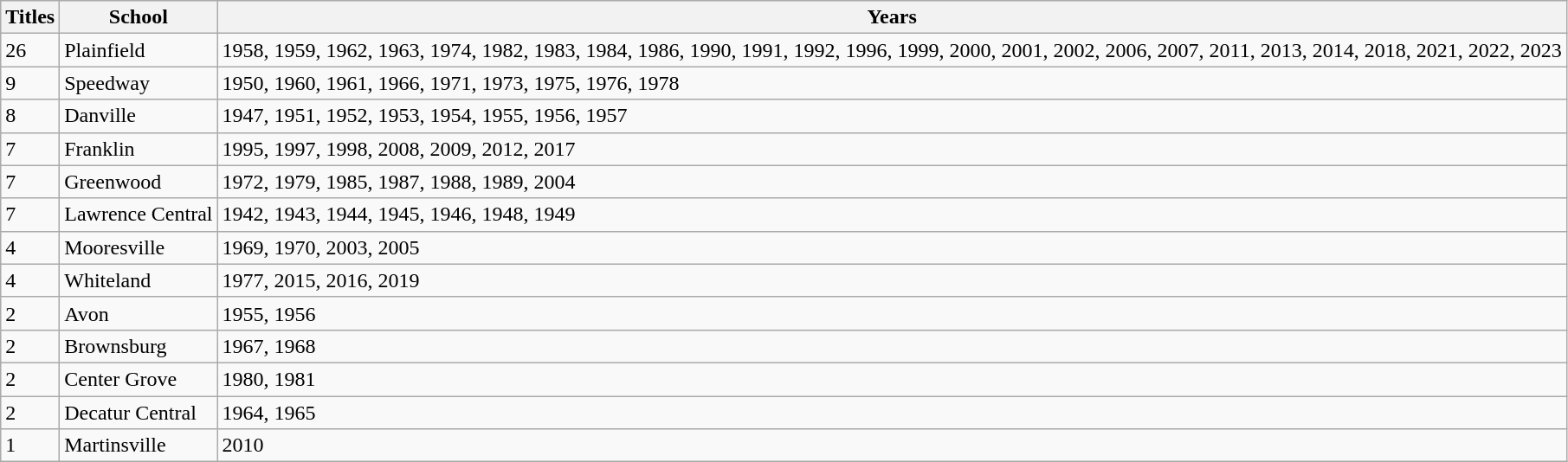<table class="wikitable">
<tr>
<th>Titles</th>
<th>School</th>
<th>Years</th>
</tr>
<tr>
<td>26</td>
<td>Plainfield</td>
<td>1958, 1959, 1962, 1963, 1974, 1982, 1983, 1984, 1986, 1990, 1991, 1992, 1996, 1999, 2000, 2001, 2002, 2006, 2007, 2011, 2013, 2014, 2018, 2021, 2022, 2023</td>
</tr>
<tr>
<td>9</td>
<td>Speedway</td>
<td>1950, 1960, 1961, 1966, 1971, 1973, 1975, 1976, 1978</td>
</tr>
<tr>
<td>8</td>
<td>Danville</td>
<td>1947, 1951, 1952, 1953, 1954, 1955, 1956, 1957</td>
</tr>
<tr>
<td>7</td>
<td>Franklin</td>
<td>1995, 1997, 1998, 2008, 2009, 2012, 2017</td>
</tr>
<tr>
<td>7</td>
<td>Greenwood</td>
<td>1972, 1979, 1985, 1987, 1988, 1989, 2004</td>
</tr>
<tr>
<td>7</td>
<td>Lawrence Central</td>
<td>1942, 1943, 1944, 1945, 1946, 1948, 1949</td>
</tr>
<tr>
<td>4</td>
<td>Mooresville</td>
<td>1969, 1970, 2003, 2005</td>
</tr>
<tr>
<td>4</td>
<td>Whiteland</td>
<td>1977, 2015, 2016, 2019</td>
</tr>
<tr>
<td>2</td>
<td>Avon</td>
<td>1955, 1956</td>
</tr>
<tr>
<td>2</td>
<td>Brownsburg</td>
<td>1967, 1968</td>
</tr>
<tr>
<td>2</td>
<td>Center Grove</td>
<td>1980, 1981</td>
</tr>
<tr>
<td>2</td>
<td>Decatur Central</td>
<td>1964, 1965</td>
</tr>
<tr>
<td>1</td>
<td>Martinsville</td>
<td>2010</td>
</tr>
</table>
